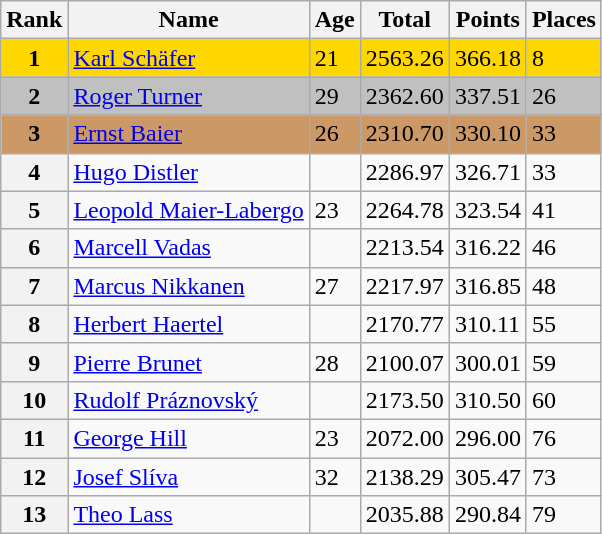<table class="wikitable">
<tr>
<th>Rank</th>
<th>Name</th>
<th>Age</th>
<th>Total</th>
<th>Points</th>
<th>Places</th>
</tr>
<tr bgcolor=gold>
<td align=center><strong>1</strong></td>
<td> <a href='#'>Karl Schäfer</a></td>
<td>21</td>
<td>2563.26</td>
<td>366.18</td>
<td>8</td>
</tr>
<tr bgcolor=silver>
<td align=center><strong>2</strong></td>
<td> <a href='#'>Roger Turner</a></td>
<td>29</td>
<td>2362.60</td>
<td>337.51</td>
<td>26</td>
</tr>
<tr bgcolor=cc9966>
<td align=center><strong>3</strong></td>
<td> <a href='#'>Ernst Baier</a></td>
<td>26</td>
<td>2310.70</td>
<td>330.10</td>
<td>33</td>
</tr>
<tr>
<th>4</th>
<td> <a href='#'>Hugo Distler</a></td>
<td></td>
<td>2286.97</td>
<td>326.71</td>
<td>33</td>
</tr>
<tr>
<th>5</th>
<td> <a href='#'>Leopold Maier-Labergo</a></td>
<td>23</td>
<td>2264.78</td>
<td>323.54</td>
<td>41</td>
</tr>
<tr>
<th>6</th>
<td> <a href='#'>Marcell Vadas</a></td>
<td></td>
<td>2213.54</td>
<td>316.22</td>
<td>46</td>
</tr>
<tr>
<th>7</th>
<td> <a href='#'>Marcus Nikkanen</a></td>
<td>27</td>
<td>2217.97</td>
<td>316.85</td>
<td>48</td>
</tr>
<tr>
<th>8</th>
<td> <a href='#'>Herbert Haertel</a></td>
<td></td>
<td>2170.77</td>
<td>310.11</td>
<td>55</td>
</tr>
<tr>
<th>9</th>
<td> <a href='#'>Pierre Brunet</a></td>
<td>28</td>
<td>2100.07</td>
<td>300.01</td>
<td>59</td>
</tr>
<tr>
<th>10</th>
<td> <a href='#'>Rudolf Práznovský</a></td>
<td></td>
<td>2173.50</td>
<td>310.50</td>
<td>60</td>
</tr>
<tr>
<th>11</th>
<td> <a href='#'>George Hill</a></td>
<td>23</td>
<td>2072.00</td>
<td>296.00</td>
<td>76</td>
</tr>
<tr>
<th>12</th>
<td> <a href='#'>Josef Slíva</a></td>
<td>32</td>
<td>2138.29</td>
<td>305.47</td>
<td>73</td>
</tr>
<tr>
<th>13</th>
<td> <a href='#'>Theo Lass</a></td>
<td></td>
<td>2035.88</td>
<td>290.84</td>
<td>79</td>
</tr>
</table>
